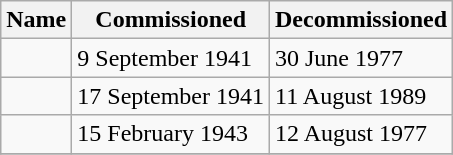<table class="wikitable">
<tr>
<th>Name</th>
<th>Commissioned</th>
<th>Decommissioned</th>
</tr>
<tr>
<td></td>
<td>9 September 1941</td>
<td>30 June 1977</td>
</tr>
<tr>
<td></td>
<td>17 September 1941</td>
<td>11 August 1989</td>
</tr>
<tr>
<td></td>
<td>15 February 1943</td>
<td>12 August 1977</td>
</tr>
<tr>
</tr>
</table>
